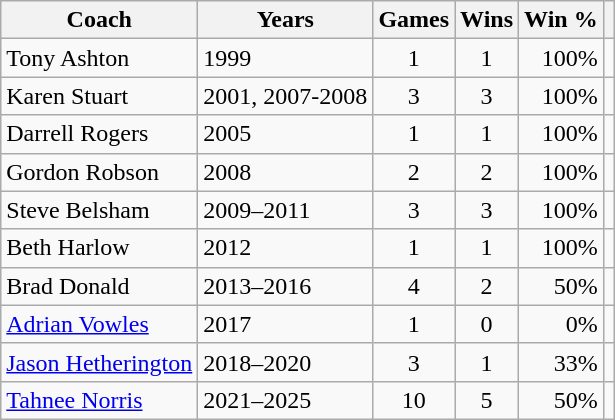<table class="wikitable">
<tr>
<th>Coach</th>
<th>Years</th>
<th>Games</th>
<th>Wins</th>
<th>Win %</th>
<th></th>
</tr>
<tr>
<td>Tony Ashton</td>
<td>1999</td>
<td align=center>1</td>
<td align=center>1</td>
<td align=right>100%</td>
<td></td>
</tr>
<tr>
<td>Karen Stuart</td>
<td>2001, 2007-2008</td>
<td align=center>3</td>
<td align=center>3</td>
<td align=right>100%</td>
<td></td>
</tr>
<tr>
<td>Darrell Rogers</td>
<td>2005</td>
<td align=center>1</td>
<td align=center>1</td>
<td align=right>100%</td>
<td></td>
</tr>
<tr>
<td>Gordon Robson</td>
<td>2008</td>
<td align=center>2</td>
<td align=center>2</td>
<td align=right>100%</td>
<td></td>
</tr>
<tr>
<td>Steve Belsham</td>
<td>2009–2011</td>
<td align=center>3</td>
<td align=center>3</td>
<td align=right>100%</td>
<td></td>
</tr>
<tr>
<td>Beth Harlow</td>
<td>2012</td>
<td align=center>1</td>
<td align=center>1</td>
<td align=right>100%</td>
<td></td>
</tr>
<tr>
<td>Brad Donald</td>
<td>2013–2016</td>
<td align=center>4</td>
<td align=center>2</td>
<td align=right>50%</td>
<td></td>
</tr>
<tr>
<td><a href='#'>Adrian Vowles</a></td>
<td>2017</td>
<td align=center>1</td>
<td align=center>0</td>
<td align=right>0%</td>
<td></td>
</tr>
<tr>
<td><a href='#'>Jason Hetherington</a></td>
<td>2018–2020</td>
<td align=center>3</td>
<td align=center>1</td>
<td align=right>33%</td>
<td></td>
</tr>
<tr>
<td><a href='#'>Tahnee Norris</a></td>
<td>2021–2025</td>
<td align=center>10</td>
<td align=center>5</td>
<td align=right>50%</td>
<td></td>
</tr>
</table>
